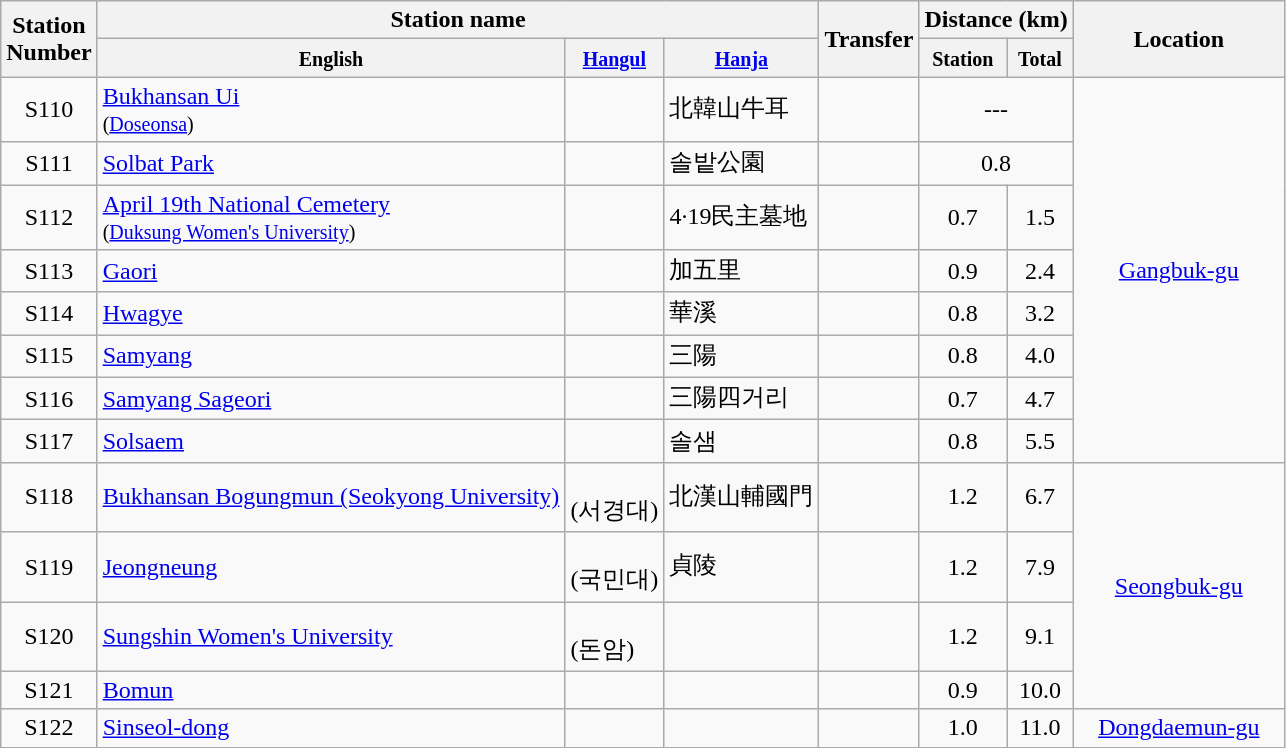<table class="wikitable">
<tr>
<th rowspan="2">Station<br>Number</th>
<th colspan="3">Station name</th>
<th rowspan="2">Transfer</th>
<th colspan="2">Distance (km)</th>
<th rowspan="2">Location</th>
</tr>
<tr>
<th><small>English</small></th>
<th><small><a href='#'>Hangul</a></small></th>
<th><small><a href='#'>Hanja</a></small></th>
<th><small>Station</small></th>
<th><small>Total</small></th>
</tr>
<tr>
<td style="text-align:center;">S110</td>
<td><a href='#'>Bukhansan Ui</a><br><small>(<a href='#'>Doseonsa</a>)</small></td>
<td></td>
<td>北韓山牛耳</td>
<td></td>
<td colspan="2" style="text-align:center;">---</td>
<td rowspan="8" style="text-align:center; width:100pt"><a href='#'>Gangbuk-gu</a></td>
</tr>
<tr>
<td style="text-align:center;">S111</td>
<td><a href='#'>Solbat Park</a></td>
<td></td>
<td>솔밭公園</td>
<td></td>
<td colspan="2" style="text-align:center;">0.8</td>
</tr>
<tr>
<td style="text-align:center;">S112</td>
<td><a href='#'>April 19th National Cemetery</a><br><small>(<a href='#'>Duksung Women's University</a>)</small></td>
<td></td>
<td>4·19民主墓地</td>
<td></td>
<td style="text-align:center;">0.7</td>
<td style="text-align:center;">1.5</td>
</tr>
<tr>
<td style="text-align:center;">S113</td>
<td><a href='#'>Gaori</a></td>
<td></td>
<td>加五里</td>
<td></td>
<td style="text-align:center;">0.9</td>
<td style="text-align:center;">2.4</td>
</tr>
<tr>
<td style="text-align:center;">S114</td>
<td><a href='#'>Hwagye</a></td>
<td></td>
<td>華溪</td>
<td></td>
<td style="text-align:center;">0.8</td>
<td style="text-align:center;">3.2</td>
</tr>
<tr>
<td style="text-align:center;">S115</td>
<td><a href='#'>Samyang</a></td>
<td></td>
<td>三陽</td>
<td></td>
<td style="text-align:center;">0.8</td>
<td style="text-align:center;">4.0</td>
</tr>
<tr>
<td style="text-align:center;">S116</td>
<td><a href='#'>Samyang Sageori</a></td>
<td></td>
<td>三陽四거리</td>
<td></td>
<td style="text-align:center;">0.7</td>
<td style="text-align:center;">4.7</td>
</tr>
<tr>
<td style="text-align:center;">S117</td>
<td><a href='#'>Solsaem</a></td>
<td></td>
<td>솔샘</td>
<td></td>
<td style="text-align:center;">0.8</td>
<td style="text-align:center;">5.5</td>
</tr>
<tr>
<td style="text-align:center;">S118</td>
<td><a href='#'>Bukhansan Bogungmun (Seokyong University)</a></td>
<td><br>(서경대)</td>
<td>北漢山輔國門</td>
<td></td>
<td style="text-align:center;">1.2</td>
<td style="text-align:center;">6.7</td>
<td rowspan="4" style="text-align:center; width:100pt"><a href='#'>Seongbuk-gu</a></td>
</tr>
<tr>
<td style="text-align:center;">S119</td>
<td><a href='#'>Jeongneung</a></td>
<td><br>(국민대)</td>
<td>貞陵</td>
<td></td>
<td style="text-align:center;">1.2</td>
<td style="text-align:center;">7.9</td>
</tr>
<tr>
<td style="text-align:center;">S120</td>
<td><a href='#'>Sungshin Women's University</a></td>
<td><br>(돈암)</td>
<td></td>
<td></td>
<td style="text-align:center;">1.2</td>
<td style="text-align:center;">9.1</td>
</tr>
<tr>
<td style="text-align:center;">S121</td>
<td><a href='#'>Bomun</a></td>
<td></td>
<td></td>
<td></td>
<td style="text-align:center;">0.9</td>
<td style="text-align:center;">10.0</td>
</tr>
<tr>
<td style="text-align:center;">S122</td>
<td><a href='#'>Sinseol-dong</a></td>
<td></td>
<td></td>
<td> </td>
<td style="text-align:center;">1.0</td>
<td style="text-align:center;">11.0</td>
<td style="text-align:center; width:100pt"><a href='#'>Dongdaemun-gu</a></td>
</tr>
</table>
